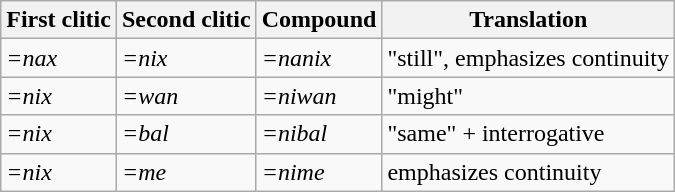<table class="wikitable">
<tr>
<th>First clitic</th>
<th>Second clitic</th>
<th>Compound</th>
<th>Translation</th>
</tr>
<tr>
<td><em>=nax</em></td>
<td><em>=nix</em></td>
<td><em>=nanix</em></td>
<td>"still", emphasizes continuity</td>
</tr>
<tr>
<td><em>=nix</em></td>
<td><em>=wan</em></td>
<td><em>=niwan</em></td>
<td>"might"</td>
</tr>
<tr>
<td><em>=nix</em></td>
<td><em>=bal</em></td>
<td><em>=nibal</em></td>
<td>"same" + interrogative</td>
</tr>
<tr>
<td><em>=nix</em></td>
<td><em>=me</em></td>
<td><em>=nime</em></td>
<td>emphasizes continuity</td>
</tr>
</table>
